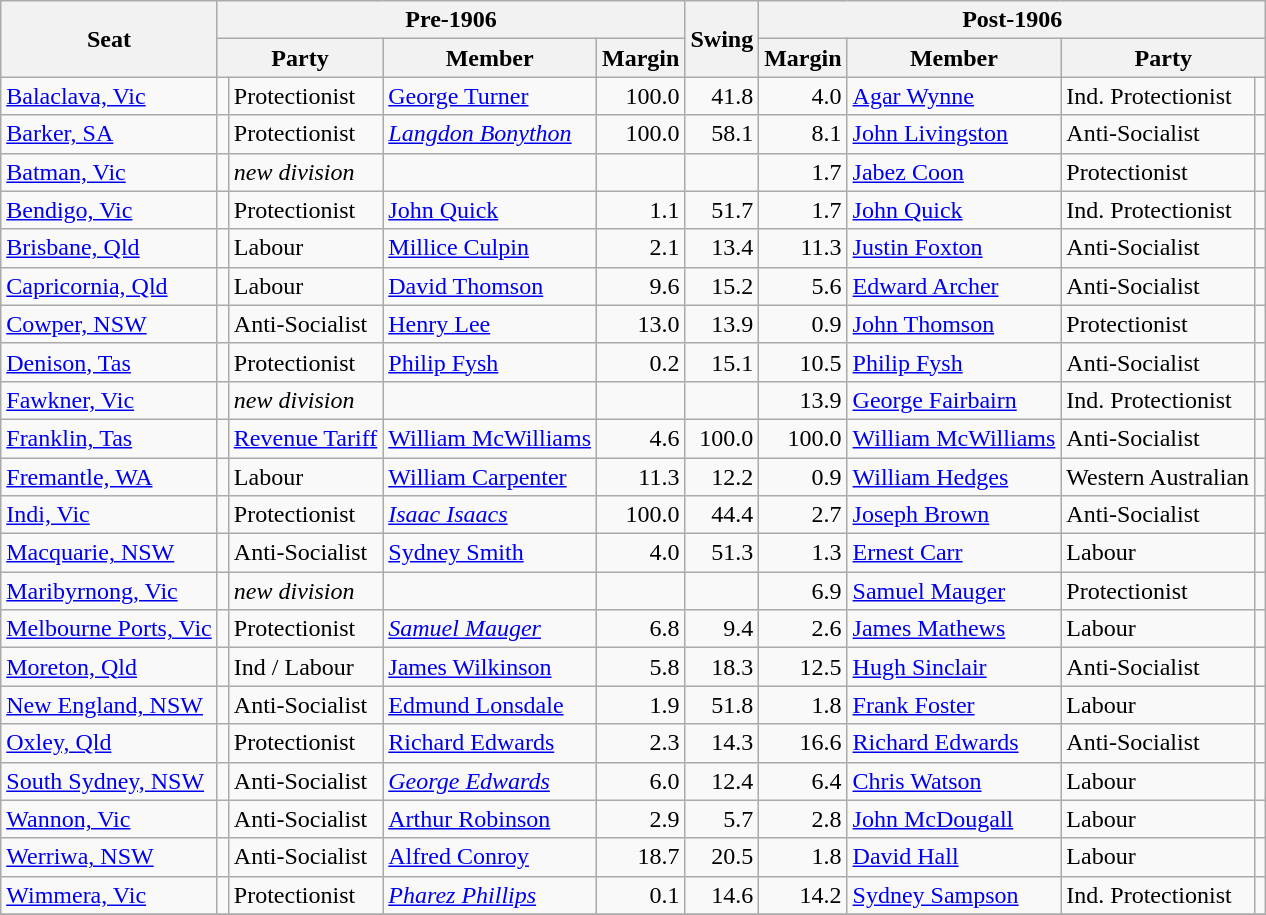<table class="wikitable">
<tr>
<th rowspan="2">Seat</th>
<th colspan="4">Pre-1906</th>
<th rowspan="2">Swing</th>
<th colspan="4">Post-1906</th>
</tr>
<tr>
<th colspan="2">Party</th>
<th>Member</th>
<th>Margin</th>
<th>Margin</th>
<th>Member</th>
<th colspan="2">Party</th>
</tr>
<tr>
<td><a href='#'>Balaclava, Vic</a></td>
<td></td>
<td>Protectionist</td>
<td><a href='#'>George Turner</a></td>
<td style="text-align:right;">100.0</td>
<td style="text-align:right;">41.8</td>
<td style="text-align:right;">4.0</td>
<td><a href='#'>Agar Wynne</a></td>
<td>Ind. Protectionist</td>
<td></td>
</tr>
<tr>
<td><a href='#'>Barker, SA</a></td>
<td></td>
<td>Protectionist</td>
<td><em><a href='#'>Langdon Bonython</a></em></td>
<td style="text-align:right;">100.0</td>
<td style="text-align:right;">58.1</td>
<td style="text-align:right;">8.1</td>
<td><a href='#'>John Livingston</a></td>
<td>Anti-Socialist</td>
<td></td>
</tr>
<tr>
<td><a href='#'>Batman, Vic</a></td>
<td></td>
<td><em>new division</em></td>
<td></td>
<td></td>
<td></td>
<td style="text-align:right;">1.7</td>
<td><a href='#'>Jabez Coon</a></td>
<td>Protectionist</td>
<td></td>
</tr>
<tr>
<td><a href='#'>Bendigo, Vic</a></td>
<td></td>
<td>Protectionist</td>
<td><a href='#'>John Quick</a></td>
<td style="text-align:right;">1.1</td>
<td style="text-align:right;">51.7</td>
<td style="text-align:right;">1.7</td>
<td><a href='#'>John Quick</a></td>
<td>Ind. Protectionist</td>
<td></td>
</tr>
<tr>
<td><a href='#'>Brisbane, Qld</a></td>
<td></td>
<td>Labour</td>
<td><a href='#'>Millice Culpin</a></td>
<td style="text-align:right;">2.1</td>
<td style="text-align:right;">13.4</td>
<td style="text-align:right;">11.3</td>
<td><a href='#'>Justin Foxton</a></td>
<td>Anti-Socialist</td>
<td></td>
</tr>
<tr>
<td><a href='#'>Capricornia, Qld</a></td>
<td></td>
<td>Labour</td>
<td><a href='#'>David Thomson</a></td>
<td style="text-align:right;">9.6</td>
<td style="text-align:right;">15.2</td>
<td style="text-align:right;">5.6</td>
<td><a href='#'>Edward Archer</a></td>
<td>Anti-Socialist</td>
<td></td>
</tr>
<tr>
<td><a href='#'>Cowper, NSW</a></td>
<td></td>
<td>Anti-Socialist</td>
<td><a href='#'>Henry Lee</a></td>
<td style="text-align:right;">13.0</td>
<td style="text-align:right;">13.9</td>
<td style="text-align:right;">0.9</td>
<td><a href='#'>John Thomson</a></td>
<td>Protectionist</td>
<td></td>
</tr>
<tr>
<td><a href='#'>Denison, Tas</a></td>
<td></td>
<td>Protectionist</td>
<td><a href='#'>Philip Fysh</a></td>
<td style="text-align:right;">0.2</td>
<td style="text-align:right;">15.1</td>
<td style="text-align:right;">10.5</td>
<td><a href='#'>Philip Fysh</a></td>
<td>Anti-Socialist</td>
<td></td>
</tr>
<tr>
<td><a href='#'>Fawkner, Vic</a></td>
<td></td>
<td><em>new division</em></td>
<td></td>
<td></td>
<td></td>
<td style="text-align:right;">13.9</td>
<td><a href='#'>George Fairbairn</a></td>
<td>Ind. Protectionist</td>
<td></td>
</tr>
<tr>
<td><a href='#'>Franklin, Tas</a></td>
<td></td>
<td><a href='#'>Revenue Tariff</a></td>
<td><a href='#'>William McWilliams</a></td>
<td style="text-align:right;">4.6</td>
<td style="text-align:right;">100.0</td>
<td style="text-align:right;">100.0</td>
<td><a href='#'>William McWilliams</a></td>
<td>Anti-Socialist</td>
<td></td>
</tr>
<tr>
<td><a href='#'>Fremantle, WA</a></td>
<td></td>
<td>Labour</td>
<td><a href='#'>William Carpenter</a></td>
<td style="text-align:right;">11.3</td>
<td style="text-align:right;">12.2</td>
<td style="text-align:right;">0.9</td>
<td><a href='#'>William Hedges</a></td>
<td>Western Australian</td>
<td></td>
</tr>
<tr>
<td><a href='#'>Indi, Vic</a></td>
<td></td>
<td>Protectionist</td>
<td><em><a href='#'>Isaac Isaacs</a></em></td>
<td style="text-align:right;">100.0</td>
<td style="text-align:right;">44.4</td>
<td style="text-align:right;">2.7</td>
<td><a href='#'>Joseph Brown</a></td>
<td>Anti-Socialist</td>
<td></td>
</tr>
<tr>
<td><a href='#'>Macquarie, NSW</a></td>
<td></td>
<td>Anti-Socialist</td>
<td><a href='#'>Sydney Smith</a></td>
<td style="text-align:right;">4.0</td>
<td style="text-align:right;">51.3</td>
<td style="text-align:right;">1.3</td>
<td><a href='#'>Ernest Carr</a></td>
<td>Labour</td>
<td></td>
</tr>
<tr>
<td><a href='#'>Maribyrnong, Vic</a></td>
<td></td>
<td><em>new division</em></td>
<td></td>
<td></td>
<td></td>
<td style="text-align:right;">6.9</td>
<td><a href='#'>Samuel Mauger</a></td>
<td>Protectionist</td>
<td></td>
</tr>
<tr>
<td><a href='#'>Melbourne Ports, Vic</a></td>
<td></td>
<td>Protectionist</td>
<td><em><a href='#'>Samuel Mauger</a></em></td>
<td style="text-align:right;">6.8</td>
<td style="text-align:right;">9.4</td>
<td style="text-align:right;">2.6</td>
<td><a href='#'>James Mathews</a></td>
<td>Labour</td>
<td></td>
</tr>
<tr>
<td><a href='#'>Moreton, Qld</a></td>
<td></td>
<td>Ind / Labour</td>
<td><a href='#'>James Wilkinson</a></td>
<td style="text-align:right;">5.8</td>
<td style="text-align:right;">18.3</td>
<td style="text-align:right;">12.5</td>
<td><a href='#'>Hugh Sinclair</a></td>
<td>Anti-Socialist</td>
<td></td>
</tr>
<tr>
<td><a href='#'>New England, NSW</a></td>
<td></td>
<td>Anti-Socialist</td>
<td><a href='#'>Edmund Lonsdale</a></td>
<td style="text-align:right;">1.9</td>
<td style="text-align:right;">51.8</td>
<td style="text-align:right;">1.8</td>
<td><a href='#'>Frank Foster</a></td>
<td>Labour</td>
<td></td>
</tr>
<tr>
<td><a href='#'>Oxley, Qld</a></td>
<td></td>
<td>Protectionist</td>
<td><a href='#'>Richard Edwards</a></td>
<td style="text-align:right;">2.3</td>
<td style="text-align:right;">14.3</td>
<td style="text-align:right;">16.6</td>
<td><a href='#'>Richard Edwards</a></td>
<td>Anti-Socialist</td>
<td></td>
</tr>
<tr>
<td><a href='#'>South Sydney, NSW</a></td>
<td></td>
<td>Anti-Socialist</td>
<td><em><a href='#'>George Edwards</a></em></td>
<td style="text-align:right;">6.0</td>
<td style="text-align:right;">12.4</td>
<td style="text-align:right;">6.4</td>
<td><a href='#'>Chris Watson</a></td>
<td>Labour</td>
<td></td>
</tr>
<tr>
<td><a href='#'>Wannon, Vic</a></td>
<td></td>
<td>Anti-Socialist</td>
<td><a href='#'>Arthur Robinson</a></td>
<td style="text-align:right;">2.9</td>
<td style="text-align:right;">5.7</td>
<td style="text-align:right;">2.8</td>
<td><a href='#'>John McDougall</a></td>
<td>Labour</td>
<td></td>
</tr>
<tr>
<td><a href='#'>Werriwa, NSW</a></td>
<td></td>
<td>Anti-Socialist</td>
<td><a href='#'>Alfred Conroy</a></td>
<td style="text-align:right;">18.7</td>
<td style="text-align:right;">20.5</td>
<td style="text-align:right;">1.8</td>
<td><a href='#'>David Hall</a></td>
<td>Labour</td>
<td></td>
</tr>
<tr>
<td><a href='#'>Wimmera, Vic</a></td>
<td></td>
<td>Protectionist</td>
<td><em><a href='#'>Pharez Phillips</a></em></td>
<td style="text-align:right;">0.1</td>
<td style="text-align:right;">14.6</td>
<td style="text-align:right;">14.2</td>
<td><a href='#'>Sydney Sampson</a></td>
<td>Ind. Protectionist</td>
<td></td>
</tr>
<tr>
</tr>
</table>
